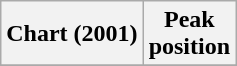<table class="wikitable">
<tr>
<th align="center">Chart (2001)</th>
<th align="center">Peak<br>position</th>
</tr>
<tr>
</tr>
</table>
